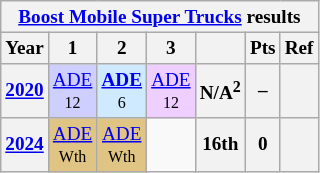<table class="wikitable" style="text-align:center; font-size:80%">
<tr>
<th colspan=45><a href='#'>Boost Mobile Super Trucks</a> results</th>
</tr>
<tr>
<th>Year</th>
<th>1</th>
<th>2</th>
<th>3</th>
<th></th>
<th>Pts</th>
<th>Ref</th>
</tr>
<tr>
<th><a href='#'>2020</a></th>
<td style="background:#CFCFFF;"><a href='#'>ADE</a><br><small>12</small></td>
<td style="background:#CFEAFF;"><strong><a href='#'>ADE</a></strong><br><small>6</small></td>
<td style="background:#EFCFFF;"><a href='#'>ADE</a><br><small>12</small></td>
<th>N/A<sup>2</sup></th>
<th>–</th>
<th></th>
</tr>
<tr>
<th><a href='#'>2024</a></th>
<td style="background:#DFC484;"><a href='#'>ADE</a><br><small>Wth</small></td>
<td style="background:#DFC484;"><a href='#'>ADE</a><br><small>Wth</small></td>
<td></td>
<th>16th</th>
<th>0</th>
<th></th>
</tr>
</table>
